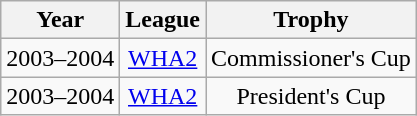<table class="wikitable" style="text-align:center;">
<tr>
<th>Year</th>
<th>League</th>
<th>Trophy</th>
</tr>
<tr>
<td>2003–2004</td>
<td style="text-align:center;"><a href='#'>WHA2</a></td>
<td>Commissioner's Cup</td>
</tr>
<tr>
<td>2003–2004</td>
<td style="text-align:center;"><a href='#'>WHA2</a></td>
<td>President's Cup</td>
</tr>
</table>
